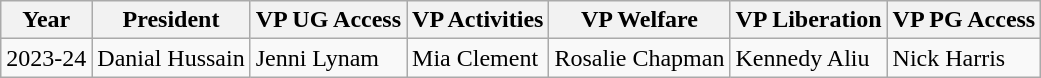<table class="wikitable">
<tr>
<th>Year</th>
<th>President</th>
<th>VP UG Access</th>
<th>VP Activities</th>
<th>VP Welfare</th>
<th>VP Liberation</th>
<th>VP PG Access</th>
</tr>
<tr>
<td>2023-24</td>
<td>Danial Hussain</td>
<td>Jenni Lynam</td>
<td>Mia Clement</td>
<td>Rosalie Chapman</td>
<td>Kennedy Aliu</td>
<td>Nick Harris</td>
</tr>
</table>
